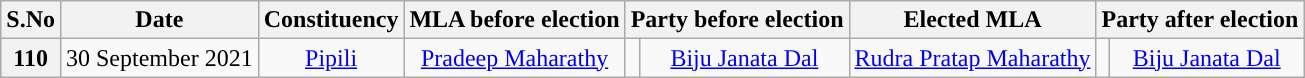<table class="wikitable sortable" style="text-align:center;">
<tr>
<th>S.No</th>
<th>Date</th>
<th>Constituency</th>
<th>MLA before election</th>
<th colspan="2">Party before election</th>
<th>Elected MLA</th>
<th colspan="2">Party after election</th>
</tr>
<tr>
<th>110</th>
<td>30 September 2021</td>
<td><a href='#'>Pipili</a></td>
<td><a href='#'>Pradeep Maharathy</a></td>
<td></td>
<td><a href='#'>Biju Janata Dal</a></td>
<td><a href='#'>Rudra Pratap Maharathy</a></td>
<td></td>
<td><a href='#'>Biju Janata Dal</a></td>
</tr>
</table>
